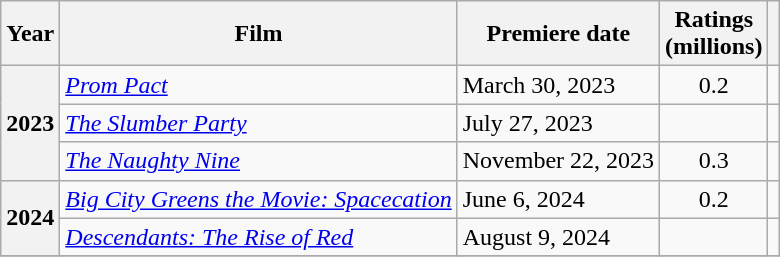<table class="wikitable plainrowheaders sortable">
<tr>
<th scope="col">Year</th>
<th scope="col">Film</th>
<th scope="col" data-sort-type="date">Premiere date</th>
<th scope="col" data-sort-type="number">Ratings<br>(millions)</th>
<th scope="col" class="unsortable"></th>
</tr>
<tr>
<th rowspan="3" scope="row" style="text-align:center;">2023</th>
<td><em><a href='#'>Prom Pact</a></em></td>
<td>March 30, 2023</td>
<td style="text-align:center;">0.2</td>
<td></td>
</tr>
<tr>
<td><em><a href='#'>The Slumber Party</a></em></td>
<td>July 27, 2023</td>
<td style="text-align:center;"></td>
<td></td>
</tr>
<tr>
<td><em><a href='#'>The Naughty Nine</a></em></td>
<td>November 22, 2023</td>
<td style="text-align:center;">0.3</td>
<td></td>
</tr>
<tr>
<th scope="row" style="text-align:center;" rowspan="2">2024</th>
<td><em><a href='#'>Big City Greens the Movie: Spacecation</a></em></td>
<td>June 6, 2024</td>
<td style="text-align:center;">0.2</td>
<td></td>
</tr>
<tr>
<td><em><a href='#'>Descendants: The Rise of Red</a></em></td>
<td>August 9, 2024</td>
<td style="text-align:center;"></td>
<td></td>
</tr>
<tr>
</tr>
</table>
